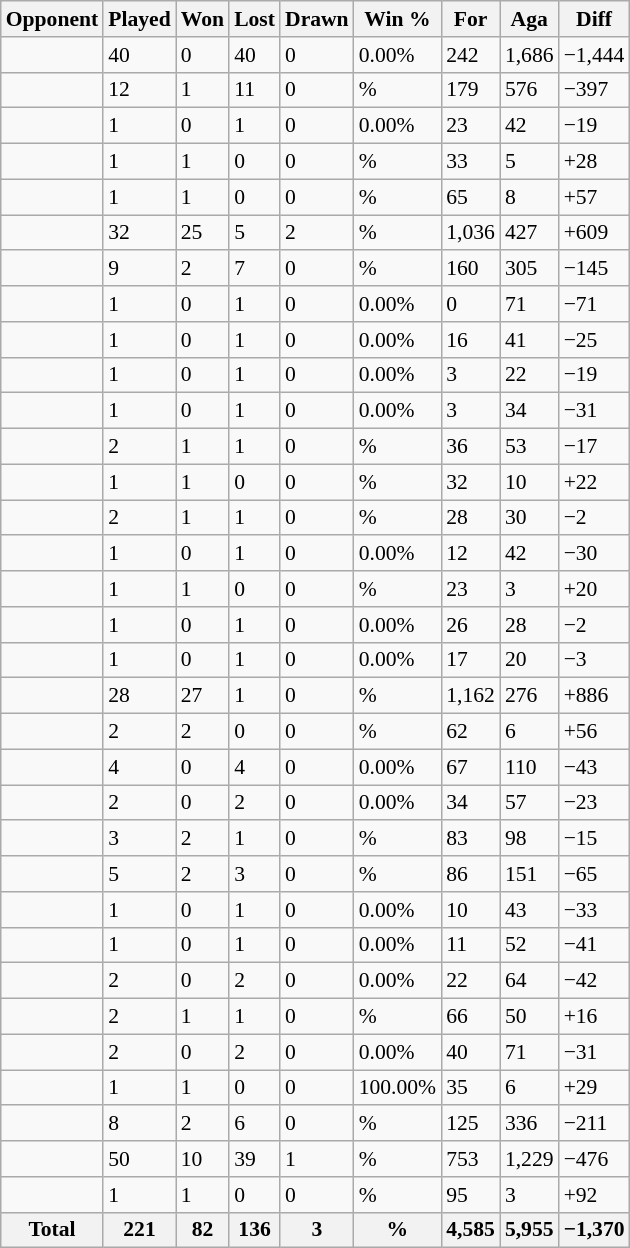<table class="wikitable sortable" style="font-size:90%">
<tr>
<th>Opponent</th>
<th>Played</th>
<th>Won</th>
<th>Lost</th>
<th>Drawn</th>
<th>Win %</th>
<th>For</th>
<th>Aga</th>
<th>Diff</th>
</tr>
<tr>
<td></td>
<td>40</td>
<td>0</td>
<td>40</td>
<td>0</td>
<td>0.00%</td>
<td>242</td>
<td>1,686</td>
<td>−1,444</td>
</tr>
<tr>
<td></td>
<td>12</td>
<td>1</td>
<td>11</td>
<td>0</td>
<td>%</td>
<td>179</td>
<td>576</td>
<td>−397</td>
</tr>
<tr>
<td></td>
<td>1</td>
<td>0</td>
<td>1</td>
<td>0</td>
<td>0.00%</td>
<td>23</td>
<td>42</td>
<td>−19</td>
</tr>
<tr>
<td></td>
<td>1</td>
<td>1</td>
<td>0</td>
<td>0</td>
<td>%</td>
<td>33</td>
<td>5</td>
<td>+28</td>
</tr>
<tr>
<td></td>
<td>1</td>
<td>1</td>
<td>0</td>
<td>0</td>
<td>%</td>
<td>65</td>
<td>8</td>
<td>+57</td>
</tr>
<tr>
<td></td>
<td>32</td>
<td>25</td>
<td>5</td>
<td>2</td>
<td>%</td>
<td>1,036</td>
<td>427</td>
<td>+609</td>
</tr>
<tr>
<td></td>
<td>9</td>
<td>2</td>
<td>7</td>
<td>0</td>
<td>%</td>
<td>160</td>
<td>305</td>
<td>−145</td>
</tr>
<tr>
<td></td>
<td>1</td>
<td>0</td>
<td>1</td>
<td>0</td>
<td>0.00%</td>
<td>0</td>
<td>71</td>
<td>−71</td>
</tr>
<tr>
<td></td>
<td>1</td>
<td>0</td>
<td>1</td>
<td>0</td>
<td>0.00%</td>
<td>16</td>
<td>41</td>
<td>−25</td>
</tr>
<tr>
<td></td>
<td>1</td>
<td>0</td>
<td>1</td>
<td>0</td>
<td>0.00%</td>
<td>3</td>
<td>22</td>
<td>−19</td>
</tr>
<tr>
<td></td>
<td>1</td>
<td>0</td>
<td>1</td>
<td>0</td>
<td>0.00%</td>
<td>3</td>
<td>34</td>
<td>−31</td>
</tr>
<tr>
<td></td>
<td>2</td>
<td>1</td>
<td>1</td>
<td>0</td>
<td>%</td>
<td>36</td>
<td>53</td>
<td>−17</td>
</tr>
<tr>
<td></td>
<td>1</td>
<td>1</td>
<td>0</td>
<td>0</td>
<td>%</td>
<td>32</td>
<td>10</td>
<td>+22</td>
</tr>
<tr>
<td></td>
<td>2</td>
<td>1</td>
<td>1</td>
<td>0</td>
<td>%</td>
<td>28</td>
<td>30</td>
<td>−2</td>
</tr>
<tr>
<td></td>
<td>1</td>
<td>0</td>
<td>1</td>
<td>0</td>
<td>0.00%</td>
<td>12</td>
<td>42</td>
<td>−30</td>
</tr>
<tr>
<td></td>
<td>1</td>
<td>1</td>
<td>0</td>
<td>0</td>
<td>%</td>
<td>23</td>
<td>3</td>
<td>+20</td>
</tr>
<tr>
<td></td>
<td>1</td>
<td>0</td>
<td>1</td>
<td>0</td>
<td>0.00%</td>
<td>26</td>
<td>28</td>
<td>−2</td>
</tr>
<tr>
<td></td>
<td>1</td>
<td>0</td>
<td>1</td>
<td>0</td>
<td>0.00%</td>
<td>17</td>
<td>20</td>
<td>−3</td>
</tr>
<tr>
<td></td>
<td>28</td>
<td>27</td>
<td>1</td>
<td>0</td>
<td>%</td>
<td>1,162</td>
<td>276</td>
<td>+886</td>
</tr>
<tr>
<td></td>
<td>2</td>
<td>2</td>
<td>0</td>
<td>0</td>
<td>%</td>
<td>62</td>
<td>6</td>
<td>+56</td>
</tr>
<tr>
<td></td>
<td>4</td>
<td>0</td>
<td>4</td>
<td>0</td>
<td>0.00%</td>
<td>67</td>
<td>110</td>
<td>−43</td>
</tr>
<tr>
<td></td>
<td>2</td>
<td>0</td>
<td>2</td>
<td>0</td>
<td>0.00%</td>
<td>34</td>
<td>57</td>
<td>−23</td>
</tr>
<tr>
<td></td>
<td>3</td>
<td>2</td>
<td>1</td>
<td>0</td>
<td>%</td>
<td>83</td>
<td>98</td>
<td>−15</td>
</tr>
<tr>
<td></td>
<td>5</td>
<td>2</td>
<td>3</td>
<td>0</td>
<td>%</td>
<td>86</td>
<td>151</td>
<td>−65</td>
</tr>
<tr>
<td></td>
<td>1</td>
<td>0</td>
<td>1</td>
<td>0</td>
<td>0.00%</td>
<td>10</td>
<td>43</td>
<td>−33</td>
</tr>
<tr>
<td></td>
<td>1</td>
<td>0</td>
<td>1</td>
<td>0</td>
<td>0.00%</td>
<td>11</td>
<td>52</td>
<td>−41</td>
</tr>
<tr>
<td></td>
<td>2</td>
<td>0</td>
<td>2</td>
<td>0</td>
<td>0.00%</td>
<td>22</td>
<td>64</td>
<td>−42</td>
</tr>
<tr>
<td></td>
<td>2</td>
<td>1</td>
<td>1</td>
<td>0</td>
<td>%</td>
<td>66</td>
<td>50</td>
<td>+16</td>
</tr>
<tr>
<td></td>
<td>2</td>
<td>0</td>
<td>2</td>
<td>0</td>
<td>0.00%</td>
<td>40</td>
<td>71</td>
<td>−31</td>
</tr>
<tr>
<td></td>
<td>1</td>
<td>1</td>
<td>0</td>
<td>0</td>
<td>100.00%</td>
<td>35</td>
<td>6</td>
<td>+29</td>
</tr>
<tr>
<td></td>
<td>8</td>
<td>2</td>
<td>6</td>
<td>0</td>
<td>%</td>
<td>125</td>
<td>336</td>
<td>−211</td>
</tr>
<tr>
<td></td>
<td>50</td>
<td>10</td>
<td>39</td>
<td>1</td>
<td>%</td>
<td>753</td>
<td>1,229</td>
<td>−476</td>
</tr>
<tr>
<td></td>
<td>1</td>
<td>1</td>
<td>0</td>
<td>0</td>
<td>%</td>
<td>95</td>
<td>3</td>
<td>+92</td>
</tr>
<tr class="sortbottom">
<th>Total</th>
<th>221</th>
<th>82</th>
<th>136</th>
<th>3</th>
<th>%</th>
<th>4,585</th>
<th>5,955</th>
<th>−1,370</th>
</tr>
</table>
